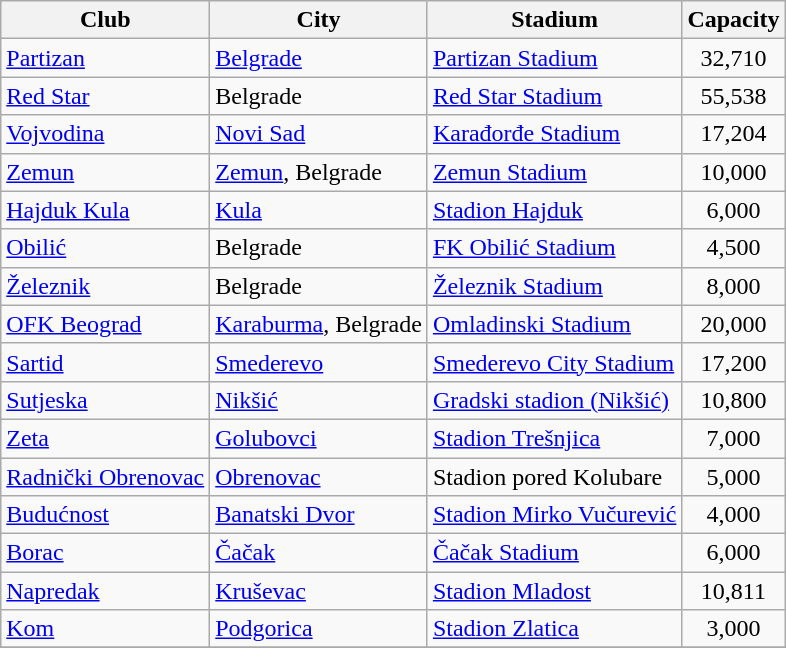<table class="wikitable sortable">
<tr>
<th>Club</th>
<th>City</th>
<th>Stadium</th>
<th>Capacity</th>
</tr>
<tr>
<td><a href='#'>Partizan</a></td>
<td><a href='#'>Belgrade</a></td>
<td><a href='#'>Partizan Stadium</a></td>
<td align="center">32,710</td>
</tr>
<tr>
<td><a href='#'>Red Star</a></td>
<td>Belgrade</td>
<td><a href='#'>Red Star Stadium</a></td>
<td align="center">55,538</td>
</tr>
<tr>
<td><a href='#'>Vojvodina</a></td>
<td><a href='#'>Novi Sad</a></td>
<td><a href='#'>Karađorđe Stadium</a></td>
<td align="center">17,204</td>
</tr>
<tr>
<td><a href='#'>Zemun</a></td>
<td><a href='#'>Zemun</a>, Belgrade</td>
<td><a href='#'>Zemun Stadium</a></td>
<td align="center">10,000</td>
</tr>
<tr>
<td><a href='#'>Hajduk Kula</a></td>
<td><a href='#'>Kula</a></td>
<td><a href='#'>Stadion Hajduk</a></td>
<td align="center">6,000</td>
</tr>
<tr>
<td><a href='#'>Obilić</a></td>
<td>Belgrade</td>
<td><a href='#'>FK Obilić Stadium</a></td>
<td align="center">4,500</td>
</tr>
<tr>
<td><a href='#'>Železnik</a></td>
<td>Belgrade</td>
<td><a href='#'>Železnik Stadium</a></td>
<td align="center">8,000</td>
</tr>
<tr>
<td><a href='#'>OFK Beograd</a></td>
<td><a href='#'>Karaburma</a>, Belgrade</td>
<td><a href='#'>Omladinski Stadium</a></td>
<td align="center">20,000</td>
</tr>
<tr>
<td><a href='#'>Sartid</a></td>
<td><a href='#'>Smederevo</a></td>
<td><a href='#'>Smederevo City Stadium</a></td>
<td align="center">17,200</td>
</tr>
<tr>
<td><a href='#'>Sutjeska</a></td>
<td><a href='#'>Nikšić</a></td>
<td><a href='#'>Gradski stadion (Nikšić)</a></td>
<td align="center">10,800</td>
</tr>
<tr>
<td><a href='#'>Zeta</a></td>
<td><a href='#'>Golubovci</a></td>
<td><a href='#'>Stadion Trešnjica</a></td>
<td align="center">7,000</td>
</tr>
<tr>
<td><a href='#'>Radnički Obrenovac</a></td>
<td><a href='#'>Obrenovac</a></td>
<td>Stadion pored Kolubare</td>
<td align="center">5,000</td>
</tr>
<tr>
<td><a href='#'>Budućnost</a></td>
<td><a href='#'>Banatski Dvor</a></td>
<td><a href='#'>Stadion Mirko Vučurević</a></td>
<td align="center">4,000</td>
</tr>
<tr>
<td><a href='#'>Borac</a></td>
<td><a href='#'>Čačak</a></td>
<td><a href='#'>Čačak Stadium</a></td>
<td align="center">6,000</td>
</tr>
<tr>
<td><a href='#'>Napredak</a></td>
<td><a href='#'>Kruševac</a></td>
<td><a href='#'>Stadion Mladost</a></td>
<td align="center">10,811</td>
</tr>
<tr>
<td><a href='#'>Kom</a></td>
<td><a href='#'>Podgorica</a></td>
<td><a href='#'>Stadion Zlatica</a></td>
<td align="center">3,000</td>
</tr>
<tr>
</tr>
</table>
